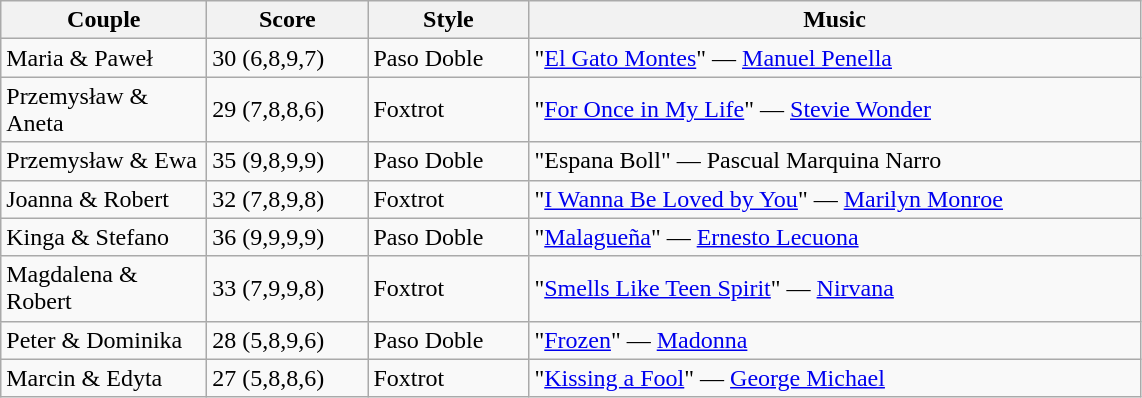<table class="wikitable">
<tr>
<th width="130">Couple</th>
<th width="100">Score</th>
<th width="100">Style</th>
<th width="400">Music</th>
</tr>
<tr>
<td>Maria & Paweł</td>
<td>30 (6,8,9,7)</td>
<td>Paso Doble</td>
<td>"<a href='#'>El Gato Montes</a>" — <a href='#'>Manuel Penella</a></td>
</tr>
<tr>
<td>Przemysław & Aneta</td>
<td>29 (7,8,8,6)</td>
<td>Foxtrot</td>
<td>"<a href='#'>For Once in My Life</a>" — <a href='#'>Stevie Wonder</a></td>
</tr>
<tr>
<td>Przemysław & Ewa</td>
<td>35 (9,8,9,9)</td>
<td>Paso Doble</td>
<td>"Espana Boll" — Pascual Marquina Narro</td>
</tr>
<tr>
<td>Joanna & Robert</td>
<td>32 (7,8,9,8)</td>
<td>Foxtrot</td>
<td>"<a href='#'>I Wanna Be Loved by You</a>" — <a href='#'>Marilyn Monroe</a></td>
</tr>
<tr>
<td>Kinga & Stefano</td>
<td>36 (9,9,9,9)</td>
<td>Paso Doble</td>
<td>"<a href='#'>Malagueña</a>" — <a href='#'>Ernesto Lecuona</a></td>
</tr>
<tr>
<td>Magdalena & Robert</td>
<td>33 (7,9,9,8)</td>
<td>Foxtrot</td>
<td>"<a href='#'>Smells Like Teen Spirit</a>" — <a href='#'>Nirvana</a></td>
</tr>
<tr>
<td>Peter & Dominika</td>
<td>28 (5,8,9,6)</td>
<td>Paso Doble</td>
<td>"<a href='#'>Frozen</a>" — <a href='#'>Madonna</a></td>
</tr>
<tr>
<td>Marcin & Edyta</td>
<td>27 (5,8,8,6)</td>
<td>Foxtrot</td>
<td>"<a href='#'>Kissing a Fool</a>" — <a href='#'>George Michael</a></td>
</tr>
</table>
